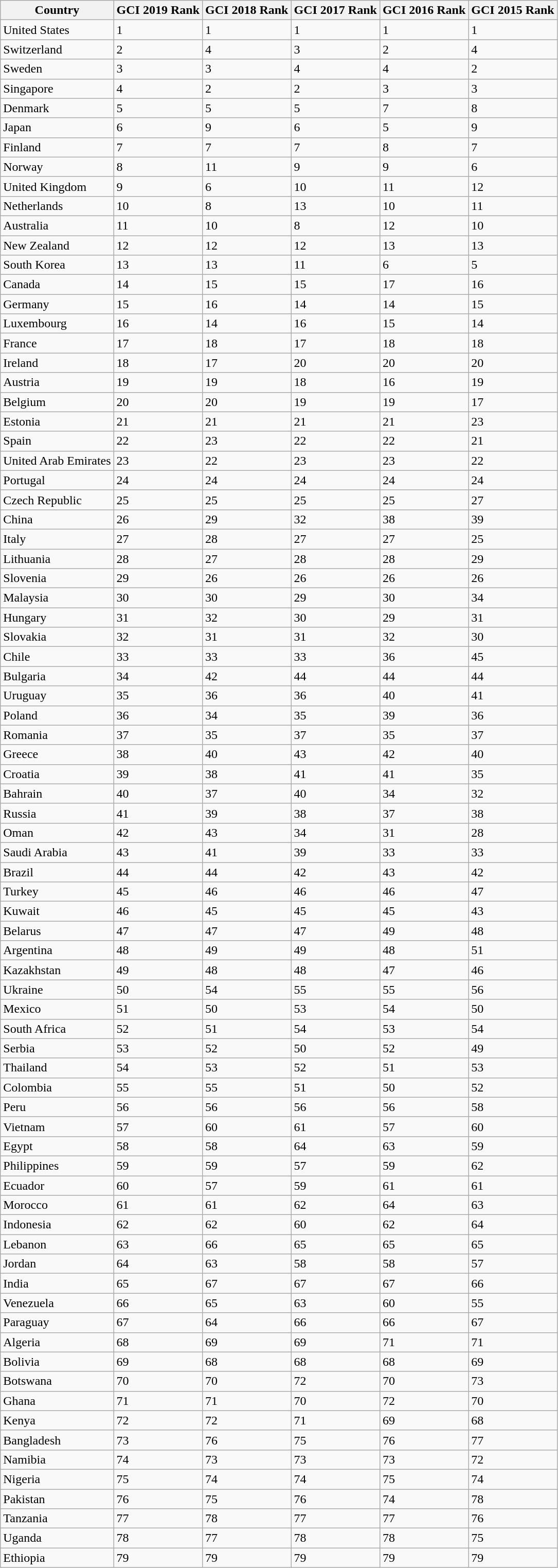<table class="wikitable">
<tr>
<th>Country</th>
<th>GCI 2019 Rank</th>
<th>GCI 2018 Rank</th>
<th>GCI 2017 Rank</th>
<th>GCI 2016 Rank</th>
<th>GCI 2015 Rank</th>
</tr>
<tr>
<td>United States</td>
<td>1</td>
<td>1</td>
<td>1</td>
<td>1</td>
<td>1</td>
</tr>
<tr>
<td>Switzerland</td>
<td>2</td>
<td>4</td>
<td>3</td>
<td>2</td>
<td>4</td>
</tr>
<tr>
<td>Sweden</td>
<td>3</td>
<td>3</td>
<td>4</td>
<td>4</td>
<td>2</td>
</tr>
<tr>
<td>Singapore</td>
<td>4</td>
<td>2</td>
<td>2</td>
<td>3</td>
<td>3</td>
</tr>
<tr>
<td>Denmark</td>
<td>5</td>
<td>5</td>
<td>5</td>
<td>7</td>
<td>8</td>
</tr>
<tr>
<td>Japan</td>
<td>6</td>
<td>9</td>
<td>6</td>
<td>5</td>
<td>9</td>
</tr>
<tr>
<td>Finland</td>
<td>7</td>
<td>7</td>
<td>7</td>
<td>8</td>
<td>7</td>
</tr>
<tr>
<td>Norway</td>
<td>8</td>
<td>11</td>
<td>9</td>
<td>9</td>
<td>6</td>
</tr>
<tr>
<td>United Kingdom</td>
<td>9</td>
<td>6</td>
<td>10</td>
<td>11</td>
<td>12</td>
</tr>
<tr>
<td>Netherlands</td>
<td>10</td>
<td>8</td>
<td>13</td>
<td>10</td>
<td>11</td>
</tr>
<tr>
<td>Australia</td>
<td>11</td>
<td>10</td>
<td>8</td>
<td>12</td>
<td>10</td>
</tr>
<tr>
<td>New Zealand</td>
<td>12</td>
<td>12</td>
<td>12</td>
<td>13</td>
<td>13</td>
</tr>
<tr>
<td>South Korea</td>
<td>13</td>
<td>13</td>
<td>11</td>
<td>6</td>
<td>5</td>
</tr>
<tr>
<td>Canada</td>
<td>14</td>
<td>15</td>
<td>15</td>
<td>17</td>
<td>16</td>
</tr>
<tr>
<td>Germany</td>
<td>15</td>
<td>16</td>
<td>14</td>
<td>14</td>
<td>15</td>
</tr>
<tr>
<td>Luxembourg</td>
<td>16</td>
<td>14</td>
<td>16</td>
<td>15</td>
<td>14</td>
</tr>
<tr>
<td>France</td>
<td>17</td>
<td>18</td>
<td>17</td>
<td>18</td>
<td>18</td>
</tr>
<tr>
<td>Ireland</td>
<td>18</td>
<td>17</td>
<td>20</td>
<td>20</td>
<td>20</td>
</tr>
<tr>
<td>Austria</td>
<td>19</td>
<td>19</td>
<td>18</td>
<td>16</td>
<td>19</td>
</tr>
<tr>
<td>Belgium</td>
<td>20</td>
<td>20</td>
<td>19</td>
<td>19</td>
<td>17</td>
</tr>
<tr>
<td>Estonia</td>
<td>21</td>
<td>21</td>
<td>21</td>
<td>21</td>
<td>23</td>
</tr>
<tr>
<td>Spain</td>
<td>22</td>
<td>23</td>
<td>22</td>
<td>22</td>
<td>21</td>
</tr>
<tr>
<td>United Arab Emirates</td>
<td>23</td>
<td>22</td>
<td>23</td>
<td>23</td>
<td>22</td>
</tr>
<tr>
<td>Portugal</td>
<td>24</td>
<td>24</td>
<td>24</td>
<td>24</td>
<td>24</td>
</tr>
<tr>
<td>Czech Republic</td>
<td>25</td>
<td>25</td>
<td>25</td>
<td>25</td>
<td>27</td>
</tr>
<tr>
<td>China</td>
<td>26</td>
<td>29</td>
<td>32</td>
<td>38</td>
<td>39</td>
</tr>
<tr>
<td>Italy</td>
<td>27</td>
<td>28</td>
<td>27</td>
<td>27</td>
<td>25</td>
</tr>
<tr>
<td>Lithuania</td>
<td>28</td>
<td>27</td>
<td>28</td>
<td>28</td>
<td>29</td>
</tr>
<tr>
<td>Slovenia</td>
<td>29</td>
<td>26</td>
<td>26</td>
<td>26</td>
<td>26</td>
</tr>
<tr>
<td>Malaysia</td>
<td>30</td>
<td>30</td>
<td>29</td>
<td>30</td>
<td>34</td>
</tr>
<tr>
<td>Hungary</td>
<td>31</td>
<td>32</td>
<td>30</td>
<td>29</td>
<td>31</td>
</tr>
<tr>
<td>Slovakia</td>
<td>32</td>
<td>31</td>
<td>31</td>
<td>32</td>
<td>30</td>
</tr>
<tr>
<td>Chile</td>
<td>33</td>
<td>33</td>
<td>33</td>
<td>36</td>
<td>45</td>
</tr>
<tr>
<td>Bulgaria</td>
<td>34</td>
<td>42</td>
<td>44</td>
<td>44</td>
<td>44</td>
</tr>
<tr>
<td>Uruguay</td>
<td>35</td>
<td>36</td>
<td>36</td>
<td>40</td>
<td>41</td>
</tr>
<tr>
<td>Poland</td>
<td>36</td>
<td>34</td>
<td>35</td>
<td>39</td>
<td>36</td>
</tr>
<tr>
<td>Romania</td>
<td>37</td>
<td>35</td>
<td>37</td>
<td>35</td>
<td>37</td>
</tr>
<tr>
<td>Greece</td>
<td>38</td>
<td>40</td>
<td>43</td>
<td>42</td>
<td>40</td>
</tr>
<tr>
<td>Croatia</td>
<td>39</td>
<td>38</td>
<td>41</td>
<td>41</td>
<td>35</td>
</tr>
<tr>
<td>Bahrain</td>
<td>40</td>
<td>37</td>
<td>40</td>
<td>34</td>
<td>32</td>
</tr>
<tr>
<td>Russia</td>
<td>41</td>
<td>39</td>
<td>38</td>
<td>37</td>
<td>38</td>
</tr>
<tr>
<td>Oman</td>
<td>42</td>
<td>43</td>
<td>34</td>
<td>31</td>
<td>28</td>
</tr>
<tr>
<td>Saudi Arabia</td>
<td>43</td>
<td>41</td>
<td>39</td>
<td>33</td>
<td>33</td>
</tr>
<tr>
<td>Brazil</td>
<td>44</td>
<td>44</td>
<td>42</td>
<td>43</td>
<td>42</td>
</tr>
<tr>
<td>Turkey</td>
<td>45</td>
<td>46</td>
<td>46</td>
<td>46</td>
<td>47</td>
</tr>
<tr>
<td>Kuwait</td>
<td>46</td>
<td>45</td>
<td>45</td>
<td>45</td>
<td>43</td>
</tr>
<tr>
<td>Belarus</td>
<td>47</td>
<td>47</td>
<td>47</td>
<td>49</td>
<td>48</td>
</tr>
<tr>
<td>Argentina</td>
<td>48</td>
<td>49</td>
<td>49</td>
<td>48</td>
<td>51</td>
</tr>
<tr>
<td>Kazakhstan</td>
<td>49</td>
<td>48</td>
<td>48</td>
<td>47</td>
<td>46</td>
</tr>
<tr>
<td>Ukraine</td>
<td>50</td>
<td>54</td>
<td>55</td>
<td>55</td>
<td>56</td>
</tr>
<tr>
<td>Mexico</td>
<td>51</td>
<td>50</td>
<td>53</td>
<td>54</td>
<td>50</td>
</tr>
<tr>
<td>South Africa</td>
<td>52</td>
<td>51</td>
<td>54</td>
<td>53</td>
<td>54</td>
</tr>
<tr>
<td>Serbia</td>
<td>53</td>
<td>52</td>
<td>50</td>
<td>52</td>
<td>49</td>
</tr>
<tr>
<td>Thailand</td>
<td>54</td>
<td>53</td>
<td>52</td>
<td>51</td>
<td>53</td>
</tr>
<tr>
<td>Colombia</td>
<td>55</td>
<td>55</td>
<td>51</td>
<td>50</td>
<td>52</td>
</tr>
<tr>
<td>Peru</td>
<td>56</td>
<td>56</td>
<td>56</td>
<td>56</td>
<td>58</td>
</tr>
<tr>
<td>Vietnam</td>
<td>57</td>
<td>60</td>
<td>61</td>
<td>57</td>
<td>60</td>
</tr>
<tr>
<td>Egypt</td>
<td>58</td>
<td>58</td>
<td>64</td>
<td>63</td>
<td>59</td>
</tr>
<tr>
<td>Philippines</td>
<td>59</td>
<td>59</td>
<td>57</td>
<td>59</td>
<td>62</td>
</tr>
<tr>
<td>Ecuador</td>
<td>60</td>
<td>57</td>
<td>59</td>
<td>61</td>
<td>61</td>
</tr>
<tr>
<td>Morocco</td>
<td>61</td>
<td>61</td>
<td>62</td>
<td>64</td>
<td>63</td>
</tr>
<tr>
<td>Indonesia</td>
<td>62</td>
<td>62</td>
<td>60</td>
<td>62</td>
<td>64</td>
</tr>
<tr>
<td>Lebanon</td>
<td>63</td>
<td>66</td>
<td>65</td>
<td>65</td>
<td>65</td>
</tr>
<tr>
<td>Jordan</td>
<td>64</td>
<td>63</td>
<td>58</td>
<td>58</td>
<td>57</td>
</tr>
<tr>
<td>India</td>
<td>65</td>
<td>67</td>
<td>67</td>
<td>67</td>
<td>66</td>
</tr>
<tr>
<td>Venezuela</td>
<td>66</td>
<td>65</td>
<td>63</td>
<td>60</td>
<td>55</td>
</tr>
<tr>
<td>Paraguay</td>
<td>67</td>
<td>64</td>
<td>66</td>
<td>66</td>
<td>67</td>
</tr>
<tr>
<td>Algeria</td>
<td>68</td>
<td>69</td>
<td>69</td>
<td>71</td>
<td>71</td>
</tr>
<tr>
<td>Bolivia</td>
<td>69</td>
<td>68</td>
<td>68</td>
<td>68</td>
<td>69</td>
</tr>
<tr>
<td>Botswana</td>
<td>70</td>
<td>70</td>
<td>72</td>
<td>70</td>
<td>73</td>
</tr>
<tr>
<td>Ghana</td>
<td>71</td>
<td>71</td>
<td>70</td>
<td>72</td>
<td>70</td>
</tr>
<tr>
<td>Kenya</td>
<td>72</td>
<td>72</td>
<td>71</td>
<td>69</td>
<td>68</td>
</tr>
<tr>
<td>Bangladesh</td>
<td>73</td>
<td>76</td>
<td>75</td>
<td>76</td>
<td>77</td>
</tr>
<tr>
<td>Namibia</td>
<td>74</td>
<td>73</td>
<td>73</td>
<td>73</td>
<td>72</td>
</tr>
<tr>
<td>Nigeria</td>
<td>75</td>
<td>74</td>
<td>74</td>
<td>75</td>
<td>74</td>
</tr>
<tr>
<td>Pakistan</td>
<td>76</td>
<td>75</td>
<td>76</td>
<td>74</td>
<td>78</td>
</tr>
<tr>
<td>Tanzania</td>
<td>77</td>
<td>78</td>
<td>77</td>
<td>77</td>
<td>76</td>
</tr>
<tr>
<td>Uganda</td>
<td>78</td>
<td>77</td>
<td>78</td>
<td>78</td>
<td>75</td>
</tr>
<tr>
<td>Ethiopia</td>
<td>79</td>
<td>79</td>
<td>79</td>
<td>79</td>
<td>79</td>
</tr>
</table>
